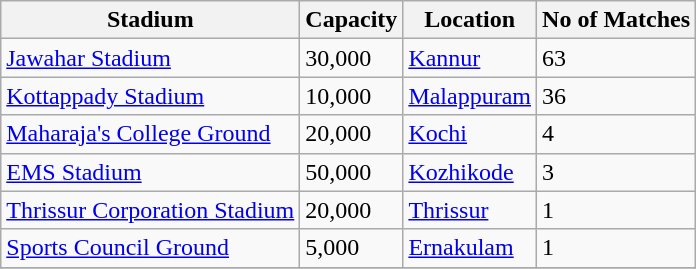<table class="wikitable sortable">
<tr>
<th>Stadium</th>
<th>Capacity</th>
<th>Location</th>
<th>No of Matches</th>
</tr>
<tr>
<td><a href='#'>Jawahar Stadium</a></td>
<td>30,000</td>
<td><a href='#'>Kannur</a></td>
<td>63</td>
</tr>
<tr>
<td><a href='#'>Kottappady Stadium</a></td>
<td>10,000</td>
<td><a href='#'>Malappuram</a></td>
<td>36</td>
</tr>
<tr>
<td><a href='#'>Maharaja's College Ground</a></td>
<td>20,000</td>
<td><a href='#'>Kochi</a></td>
<td>4</td>
</tr>
<tr>
<td><a href='#'>EMS Stadium</a></td>
<td>50,000</td>
<td><a href='#'>Kozhikode</a></td>
<td>3</td>
</tr>
<tr>
<td><a href='#'>Thrissur Corporation Stadium</a></td>
<td>20,000</td>
<td><a href='#'>Thrissur</a></td>
<td>1</td>
</tr>
<tr>
<td><a href='#'>Sports Council Ground</a></td>
<td>5,000</td>
<td><a href='#'>Ernakulam</a></td>
<td>1</td>
</tr>
<tr>
</tr>
</table>
